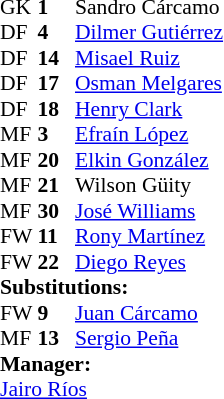<table style = "font-size: 90%" cellspacing = "0" cellpadding = "0">
<tr>
<td colspan = 4></td>
</tr>
<tr>
<th style="width:25px;"></th>
<th style="width:25px;"></th>
</tr>
<tr>
<td>GK</td>
<td><strong>1</strong></td>
<td> Sandro Cárcamo</td>
</tr>
<tr>
<td>DF</td>
<td><strong>4</strong></td>
<td> <a href='#'>Dilmer Gutiérrez</a></td>
<td></td>
<td></td>
</tr>
<tr>
<td>DF</td>
<td><strong>14</strong></td>
<td> <a href='#'>Misael Ruiz</a></td>
</tr>
<tr>
<td>DF</td>
<td><strong>17</strong></td>
<td> <a href='#'>Osman Melgares</a></td>
</tr>
<tr>
<td>DF</td>
<td><strong>18</strong></td>
<td> <a href='#'>Henry Clark</a></td>
</tr>
<tr>
<td>MF</td>
<td><strong>3</strong></td>
<td> <a href='#'>Efraín López</a></td>
</tr>
<tr>
<td>MF</td>
<td><strong>20</strong></td>
<td> <a href='#'>Elkin González</a></td>
<td></td>
<td></td>
</tr>
<tr>
<td>MF</td>
<td><strong>21</strong></td>
<td> Wilson Güity</td>
</tr>
<tr>
<td>MF</td>
<td><strong>30</strong></td>
<td> <a href='#'>José Williams</a></td>
<td></td>
<td></td>
<td></td>
<td></td>
</tr>
<tr>
<td>FW</td>
<td><strong>11</strong></td>
<td> <a href='#'>Rony Martínez</a></td>
</tr>
<tr>
<td>FW</td>
<td><strong>22</strong></td>
<td> <a href='#'>Diego Reyes</a></td>
</tr>
<tr>
<td colspan = 3><strong>Substitutions:</strong></td>
</tr>
<tr>
<td>FW</td>
<td><strong>9</strong></td>
<td> <a href='#'>Juan Cárcamo</a></td>
<td></td>
<td></td>
</tr>
<tr>
<td>MF</td>
<td><strong>13</strong></td>
<td> <a href='#'>Sergio Peña</a></td>
<td></td>
<td></td>
</tr>
<tr>
<td colspan = 3><strong>Manager:</strong></td>
</tr>
<tr>
<td colspan = 3> <a href='#'>Jairo Ríos</a></td>
</tr>
</table>
